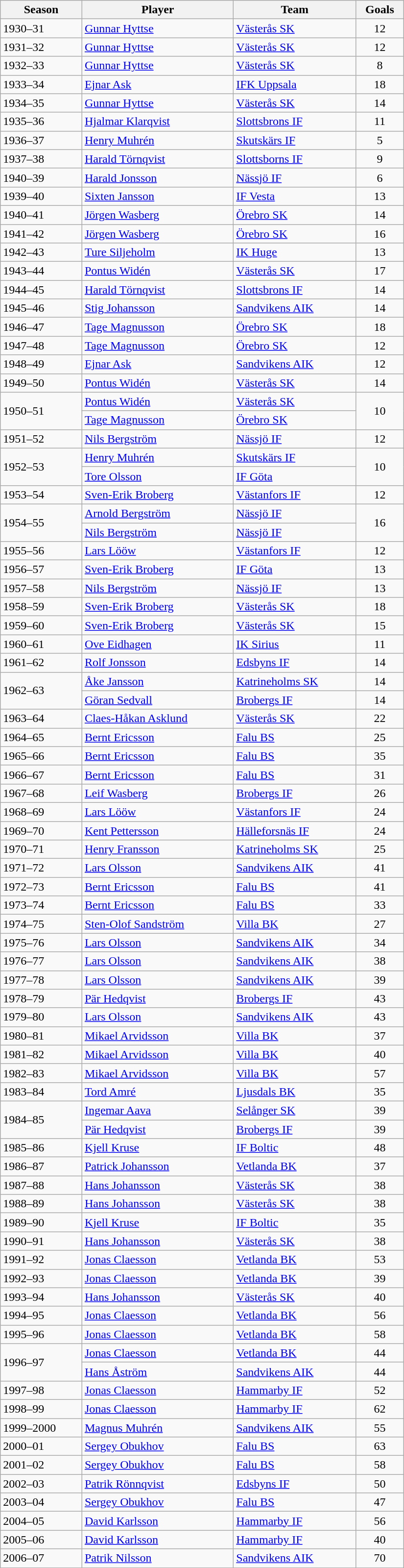<table class="wikitable" style="width:550px;">
<tr>
<th>Season</th>
<th>Player</th>
<th>Team</th>
<th>Goals</th>
</tr>
<tr>
<td>1930–31</td>
<td> <a href='#'>Gunnar Hyttse</a></td>
<td><a href='#'>Västerås SK</a></td>
<td align=center>12</td>
</tr>
<tr>
<td>1931–32</td>
<td> <a href='#'>Gunnar Hyttse</a></td>
<td><a href='#'>Västerås SK</a></td>
<td align=center>12</td>
</tr>
<tr>
<td>1932–33</td>
<td> <a href='#'>Gunnar Hyttse</a></td>
<td><a href='#'>Västerås SK</a></td>
<td align=center>8</td>
</tr>
<tr>
<td>1933–34</td>
<td> <a href='#'>Ejnar Ask</a></td>
<td><a href='#'>IFK Uppsala</a></td>
<td align=center>18</td>
</tr>
<tr>
<td>1934–35</td>
<td> <a href='#'>Gunnar Hyttse</a></td>
<td><a href='#'>Västerås SK</a></td>
<td align=center>14</td>
</tr>
<tr>
<td>1935–36</td>
<td> <a href='#'>Hjalmar Klarqvist</a></td>
<td><a href='#'>Slottsbrons IF</a></td>
<td align=center>11</td>
</tr>
<tr>
<td>1936–37</td>
<td> <a href='#'>Henry Muhrén</a></td>
<td><a href='#'>Skutskärs IF</a></td>
<td align=center>5</td>
</tr>
<tr>
<td>1937–38</td>
<td> <a href='#'>Harald Törnqvist</a></td>
<td><a href='#'>Slottsborns IF</a></td>
<td align=center>9</td>
</tr>
<tr>
<td>1940–39</td>
<td> <a href='#'>Harald Jonsson</a></td>
<td><a href='#'>Nässjö IF</a></td>
<td align=center>6</td>
</tr>
<tr>
<td>1939–40</td>
<td> <a href='#'>Sixten Jansson</a></td>
<td><a href='#'>IF Vesta</a></td>
<td align=center>13</td>
</tr>
<tr>
<td>1940–41</td>
<td> <a href='#'>Jörgen Wasberg</a></td>
<td><a href='#'>Örebro SK</a></td>
<td align=center>14</td>
</tr>
<tr>
<td>1941–42</td>
<td> <a href='#'>Jörgen Wasberg</a></td>
<td><a href='#'>Örebro SK</a></td>
<td align=center>16</td>
</tr>
<tr>
<td>1942–43</td>
<td> <a href='#'>Ture Siljeholm</a></td>
<td><a href='#'>IK Huge</a></td>
<td align=center>13</td>
</tr>
<tr>
<td>1943–44</td>
<td> <a href='#'>Pontus Widén</a></td>
<td><a href='#'>Västerås SK</a></td>
<td align=center>17</td>
</tr>
<tr>
<td>1944–45</td>
<td> <a href='#'>Harald Törnqvist</a></td>
<td><a href='#'>Slottsbrons IF</a></td>
<td align=center>14</td>
</tr>
<tr>
<td>1945–46</td>
<td> <a href='#'>Stig Johansson</a></td>
<td><a href='#'>Sandvikens AIK</a></td>
<td align=center>14</td>
</tr>
<tr>
<td>1946–47</td>
<td> <a href='#'>Tage Magnusson</a></td>
<td><a href='#'>Örebro SK</a></td>
<td align=center>18</td>
</tr>
<tr>
<td>1947–48</td>
<td> <a href='#'>Tage Magnusson</a></td>
<td><a href='#'>Örebro SK</a></td>
<td align=center>12</td>
</tr>
<tr>
<td>1948–49</td>
<td> <a href='#'>Ejnar Ask</a></td>
<td><a href='#'>Sandvikens AIK</a></td>
<td align=center>12</td>
</tr>
<tr>
<td>1949–50</td>
<td> <a href='#'>Pontus Widén</a></td>
<td><a href='#'>Västerås SK</a></td>
<td align=center>14</td>
</tr>
<tr>
<td rowspan=2>1950–51</td>
<td> <a href='#'>Pontus Widén</a></td>
<td><a href='#'>Västerås SK</a></td>
<td rowspan="2" style="text-align:center;">10</td>
</tr>
<tr>
<td> <a href='#'>Tage Magnusson</a></td>
<td><a href='#'>Örebro SK</a></td>
</tr>
<tr>
<td>1951–52</td>
<td> <a href='#'>Nils Bergström</a></td>
<td><a href='#'>Nässjö IF</a></td>
<td align=center>12</td>
</tr>
<tr>
<td rowspan=2>1952–53</td>
<td> <a href='#'>Henry Muhrén</a></td>
<td><a href='#'>Skutskärs IF</a></td>
<td rowspan="2" style="text-align:center;">10</td>
</tr>
<tr>
<td> <a href='#'>Tore Olsson</a></td>
<td><a href='#'>IF Göta</a></td>
</tr>
<tr>
<td>1953–54</td>
<td> <a href='#'>Sven-Erik Broberg</a></td>
<td><a href='#'>Västanfors IF</a></td>
<td align=center>12</td>
</tr>
<tr>
<td rowspan=2>1954–55</td>
<td> <a href='#'>Arnold Bergström</a></td>
<td><a href='#'>Nässjö IF</a></td>
<td rowspan="2" style="text-align:center;">16</td>
</tr>
<tr>
<td> <a href='#'>Nils Bergström</a></td>
<td><a href='#'>Nässjö IF</a></td>
</tr>
<tr>
<td>1955–56</td>
<td> <a href='#'>Lars Lööw</a></td>
<td><a href='#'>Västanfors IF</a></td>
<td align=center>12</td>
</tr>
<tr>
<td>1956–57</td>
<td> <a href='#'>Sven-Erik Broberg</a></td>
<td><a href='#'>IF Göta</a></td>
<td align=center>13</td>
</tr>
<tr>
<td>1957–58</td>
<td> <a href='#'>Nils Bergström</a></td>
<td><a href='#'>Nässjö IF</a></td>
<td align=center>13</td>
</tr>
<tr>
<td>1958–59</td>
<td> <a href='#'>Sven-Erik Broberg</a></td>
<td><a href='#'>Västerås SK</a></td>
<td align=center>18</td>
</tr>
<tr>
<td>1959–60</td>
<td> <a href='#'>Sven-Erik Broberg</a></td>
<td><a href='#'>Västerås SK</a></td>
<td align=center>15</td>
</tr>
<tr>
<td>1960–61</td>
<td> <a href='#'>Ove Eidhagen</a></td>
<td><a href='#'>IK Sirius</a></td>
<td align=center>11</td>
</tr>
<tr>
<td>1961–62</td>
<td> <a href='#'>Rolf Jonsson</a></td>
<td><a href='#'>Edsbyns IF</a></td>
<td align=center>14</td>
</tr>
<tr>
<td rowspan=2>1962–63</td>
<td> <a href='#'>Åke Jansson</a></td>
<td><a href='#'>Katrineholms SK</a></td>
<td align=center>14</td>
</tr>
<tr>
<td> <a href='#'>Göran Sedvall</a></td>
<td><a href='#'>Brobergs IF</a></td>
<td align=center>14</td>
</tr>
<tr>
<td>1963–64</td>
<td> <a href='#'>Claes-Håkan Asklund</a></td>
<td><a href='#'>Västerås SK</a></td>
<td align=center>22</td>
</tr>
<tr>
<td>1964–65</td>
<td> <a href='#'>Bernt Ericsson</a></td>
<td><a href='#'>Falu BS</a></td>
<td align=center>25</td>
</tr>
<tr>
<td>1965–66</td>
<td> <a href='#'>Bernt Ericsson</a></td>
<td><a href='#'>Falu BS</a></td>
<td align=center>35</td>
</tr>
<tr>
<td>1966–67</td>
<td> <a href='#'>Bernt Ericsson</a></td>
<td><a href='#'>Falu BS</a></td>
<td align=center>31</td>
</tr>
<tr>
<td>1967–68</td>
<td> <a href='#'>Leif Wasberg</a></td>
<td><a href='#'>Brobergs IF</a></td>
<td align=center>26</td>
</tr>
<tr>
<td>1968–69</td>
<td> <a href='#'>Lars Lööw</a></td>
<td><a href='#'>Västanfors IF</a></td>
<td align=center>24</td>
</tr>
<tr>
<td>1969–70</td>
<td> <a href='#'>Kent Pettersson</a></td>
<td><a href='#'>Hälleforsnäs IF</a></td>
<td align=center>24</td>
</tr>
<tr>
<td>1970–71</td>
<td> <a href='#'>Henry Fransson</a></td>
<td><a href='#'>Katrineholms SK</a></td>
<td align=center>25</td>
</tr>
<tr>
<td>1971–72</td>
<td> <a href='#'>Lars Olsson</a></td>
<td><a href='#'>Sandvikens AIK</a></td>
<td align=center>41</td>
</tr>
<tr>
<td>1972–73</td>
<td> <a href='#'>Bernt Ericsson</a></td>
<td><a href='#'>Falu BS</a></td>
<td align=center>41</td>
</tr>
<tr>
<td>1973–74</td>
<td> <a href='#'>Bernt Ericsson</a></td>
<td><a href='#'>Falu BS</a></td>
<td align=center>33</td>
</tr>
<tr>
<td>1974–75</td>
<td> <a href='#'>Sten-Olof Sandström</a></td>
<td><a href='#'>Villa BK</a></td>
<td align=center>27</td>
</tr>
<tr>
<td>1975–76</td>
<td> <a href='#'>Lars Olsson</a></td>
<td><a href='#'>Sandvikens AIK</a></td>
<td align=center>34</td>
</tr>
<tr>
<td>1976–77</td>
<td> <a href='#'>Lars Olsson</a></td>
<td><a href='#'>Sandvikens AIK</a></td>
<td align=center>38</td>
</tr>
<tr>
<td>1977–78</td>
<td> <a href='#'>Lars Olsson</a></td>
<td><a href='#'>Sandvikens AIK</a></td>
<td align=center>39</td>
</tr>
<tr>
<td>1978–79</td>
<td> <a href='#'>Pär Hedqvist</a></td>
<td><a href='#'>Brobergs IF</a></td>
<td align=center>43</td>
</tr>
<tr>
<td>1979–80</td>
<td> <a href='#'>Lars Olsson</a></td>
<td><a href='#'>Sandvikens AIK</a></td>
<td align=center>43</td>
</tr>
<tr>
<td>1980–81</td>
<td> <a href='#'>Mikael Arvidsson</a></td>
<td><a href='#'>Villa BK</a></td>
<td align=center>37</td>
</tr>
<tr>
<td>1981–82</td>
<td> <a href='#'>Mikael Arvidsson</a></td>
<td><a href='#'>Villa BK</a></td>
<td align=center>40</td>
</tr>
<tr>
<td>1982–83</td>
<td> <a href='#'>Mikael Arvidsson</a></td>
<td><a href='#'>Villa BK</a></td>
<td align=center>57</td>
</tr>
<tr>
<td>1983–84</td>
<td> <a href='#'>Tord Amré</a></td>
<td><a href='#'>Ljusdals BK</a></td>
<td align=center>35</td>
</tr>
<tr>
<td rowspan=2>1984–85</td>
<td> <a href='#'>Ingemar Aava</a></td>
<td><a href='#'>Selånger SK</a></td>
<td align=center>39</td>
</tr>
<tr>
<td> <a href='#'>Pär Hedqvist</a></td>
<td><a href='#'>Brobergs IF</a></td>
<td align=center>39</td>
</tr>
<tr>
<td>1985–86</td>
<td> <a href='#'>Kjell Kruse</a></td>
<td><a href='#'>IF Boltic</a></td>
<td align=center>48</td>
</tr>
<tr>
<td>1986–87</td>
<td> <a href='#'>Patrick Johansson</a></td>
<td><a href='#'>Vetlanda BK</a></td>
<td align=center>37</td>
</tr>
<tr>
<td>1987–88</td>
<td> <a href='#'>Hans Johansson</a></td>
<td><a href='#'>Västerås SK</a></td>
<td align=center>38</td>
</tr>
<tr>
<td>1988–89</td>
<td> <a href='#'>Hans Johansson</a></td>
<td><a href='#'>Västerås SK</a></td>
<td align=center>38</td>
</tr>
<tr>
<td>1989–90</td>
<td> <a href='#'>Kjell Kruse</a></td>
<td><a href='#'>IF Boltic</a></td>
<td align=center>35</td>
</tr>
<tr>
<td>1990–91</td>
<td> <a href='#'>Hans Johansson</a></td>
<td><a href='#'>Västerås SK</a></td>
<td align=center>38</td>
</tr>
<tr>
<td>1991–92</td>
<td> <a href='#'>Jonas Claesson</a></td>
<td><a href='#'>Vetlanda BK</a></td>
<td align=center>53</td>
</tr>
<tr>
<td>1992–93</td>
<td> <a href='#'>Jonas Claesson</a></td>
<td><a href='#'>Vetlanda BK</a></td>
<td align=center>39</td>
</tr>
<tr>
<td>1993–94</td>
<td> <a href='#'>Hans Johansson</a></td>
<td><a href='#'>Västerås SK</a></td>
<td align=center>40</td>
</tr>
<tr>
<td>1994–95</td>
<td> <a href='#'>Jonas Claesson</a></td>
<td><a href='#'>Vetlanda BK</a></td>
<td align=center>56</td>
</tr>
<tr>
<td>1995–96</td>
<td> <a href='#'>Jonas Claesson</a></td>
<td><a href='#'>Vetlanda BK</a></td>
<td align=center>58</td>
</tr>
<tr>
<td rowspan=2>1996–97</td>
<td> <a href='#'>Jonas Claesson</a></td>
<td><a href='#'>Vetlanda BK</a></td>
<td align=center>44</td>
</tr>
<tr>
<td> <a href='#'>Hans Åström</a></td>
<td><a href='#'>Sandvikens AIK</a></td>
<td align=center>44</td>
</tr>
<tr>
<td>1997–98</td>
<td> <a href='#'>Jonas Claesson</a></td>
<td><a href='#'>Hammarby IF</a></td>
<td align=center>52</td>
</tr>
<tr>
<td>1998–99</td>
<td> <a href='#'>Jonas Claesson</a></td>
<td><a href='#'>Hammarby IF</a></td>
<td align=center>62</td>
</tr>
<tr>
<td>1999–2000</td>
<td> <a href='#'>Magnus Muhrén</a></td>
<td><a href='#'>Sandvikens AIK</a></td>
<td align=center>55</td>
</tr>
<tr>
<td>2000–01</td>
<td> <a href='#'>Sergey Obukhov</a></td>
<td><a href='#'>Falu BS</a></td>
<td align=center>63</td>
</tr>
<tr>
<td>2001–02</td>
<td> <a href='#'>Sergey Obukhov</a></td>
<td><a href='#'>Falu BS</a></td>
<td align=center>58</td>
</tr>
<tr>
<td>2002–03</td>
<td> <a href='#'>Patrik Rönnqvist</a></td>
<td><a href='#'>Edsbyns IF</a></td>
<td align=center>50</td>
</tr>
<tr>
<td>2003–04</td>
<td> <a href='#'>Sergey Obukhov</a></td>
<td><a href='#'>Falu BS</a></td>
<td align=center>47</td>
</tr>
<tr>
<td>2004–05</td>
<td> <a href='#'>David Karlsson</a></td>
<td><a href='#'>Hammarby IF</a></td>
<td align=center>56</td>
</tr>
<tr>
<td>2005–06</td>
<td> <a href='#'>David Karlsson</a></td>
<td><a href='#'>Hammarby IF</a></td>
<td align=center>40</td>
</tr>
<tr>
<td>2006–07</td>
<td> <a href='#'>Patrik Nilsson</a></td>
<td><a href='#'>Sandvikens AIK</a></td>
<td align=center>70</td>
</tr>
</table>
